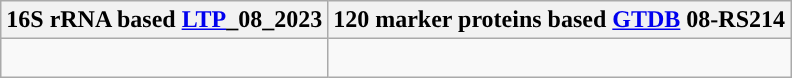<table class="wikitable">
<tr>
<th colspan=1>16S rRNA based <a href='#'>LTP</a>_08_2023</th>
<th colspan=1>120 marker proteins based <a href='#'>GTDB</a> 08-RS214</th>
</tr>
<tr>
<td style="vertical-align:top"><br></td>
<td><br></td>
</tr>
</table>
